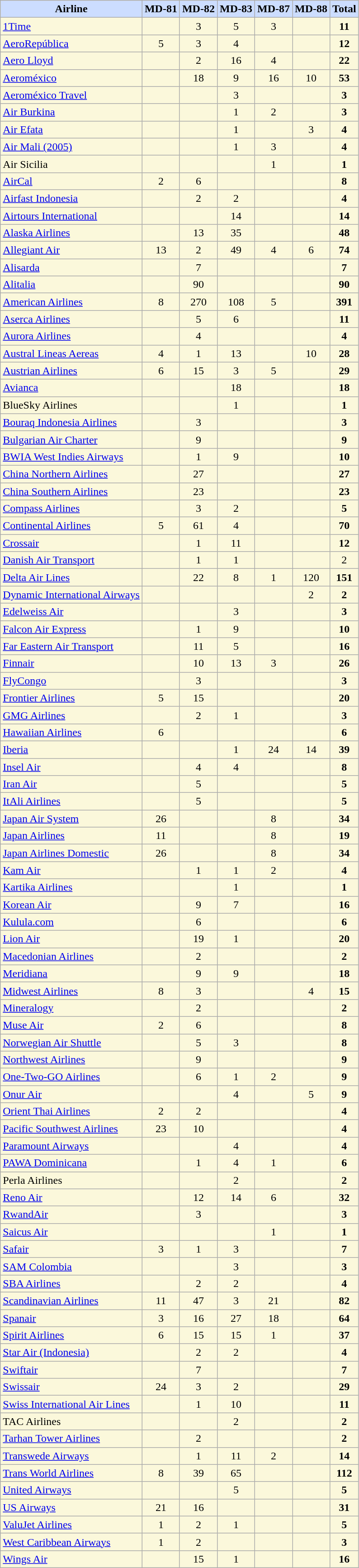<table class="wikitable sortable" style="text-align:center; background-color:#fbf8db">
<tr>
<th style="background-color:#ccddff">Airline</th>
<th style="background-color:#ccddff">MD-81</th>
<th style="background-color:#ccddff">MD-82</th>
<th style="background-color:#ccddff">MD-83</th>
<th style="background-color:#ccddff">MD-87</th>
<th style="background-color:#ccddff">MD-88</th>
<th style="background-color:#ccddff">Total</th>
</tr>
<tr>
<td align="left"><a href='#'>1Time</a></td>
<td></td>
<td>3</td>
<td>5</td>
<td>3</td>
<td></td>
<td><strong>11</strong></td>
</tr>
<tr>
<td align="left"><a href='#'>AeroRepública</a></td>
<td>5</td>
<td>3</td>
<td>4</td>
<td></td>
<td></td>
<td><strong>12</strong></td>
</tr>
<tr>
<td align="left"><a href='#'>Aero Lloyd</a></td>
<td></td>
<td>2</td>
<td>16</td>
<td>4</td>
<td></td>
<td><strong>22</strong></td>
</tr>
<tr>
<td align="left"><a href='#'>Aeroméxico</a></td>
<td></td>
<td>18</td>
<td>9</td>
<td>16</td>
<td>10</td>
<td><strong>53</strong></td>
</tr>
<tr>
<td align="left"><a href='#'>Aeroméxico Travel</a></td>
<td></td>
<td></td>
<td>3</td>
<td></td>
<td></td>
<td><strong>3</strong></td>
</tr>
<tr>
<td align="left"><a href='#'>Air Burkina</a></td>
<td></td>
<td></td>
<td>1</td>
<td>2</td>
<td></td>
<td><strong>3</strong></td>
</tr>
<tr>
<td align="left"><a href='#'>Air Efata</a></td>
<td></td>
<td></td>
<td>1</td>
<td></td>
<td>3</td>
<td><strong>4</strong></td>
</tr>
<tr>
<td align="left"><a href='#'>Air Mali (2005)</a></td>
<td></td>
<td></td>
<td>1</td>
<td>3</td>
<td></td>
<td><strong>4</strong></td>
</tr>
<tr>
<td align="left">Air Sicilia</td>
<td></td>
<td></td>
<td></td>
<td>1</td>
<td></td>
<td><strong>1</strong></td>
</tr>
<tr>
<td align="left"><a href='#'>AirCal</a></td>
<td>2</td>
<td>6</td>
<td></td>
<td></td>
<td></td>
<td><strong>8</strong></td>
</tr>
<tr>
<td align="left"><a href='#'>Airfast Indonesia</a></td>
<td></td>
<td>2</td>
<td>2</td>
<td></td>
<td></td>
<td><strong>4</strong></td>
</tr>
<tr>
<td align="left"><a href='#'>Airtours International</a></td>
<td></td>
<td></td>
<td>14</td>
<td></td>
<td></td>
<td><strong>14</strong></td>
</tr>
<tr>
<td align="left"><a href='#'>Alaska Airlines</a></td>
<td></td>
<td>13</td>
<td>35</td>
<td></td>
<td></td>
<td><strong>48</strong></td>
</tr>
<tr>
<td align="left"><a href='#'>Allegiant Air</a></td>
<td>13</td>
<td>2</td>
<td>49</td>
<td>4</td>
<td>6</td>
<td><strong>74</strong></td>
</tr>
<tr>
<td align="left"><a href='#'>Alisarda</a></td>
<td></td>
<td>7</td>
<td></td>
<td></td>
<td></td>
<td><strong>7</strong></td>
</tr>
<tr>
<td align="left"><a href='#'>Alitalia</a></td>
<td></td>
<td>90</td>
<td></td>
<td></td>
<td></td>
<td><strong>90</strong></td>
</tr>
<tr>
<td align="left"><a href='#'>American Airlines</a></td>
<td>8</td>
<td>270</td>
<td>108</td>
<td>5</td>
<td></td>
<td><strong>391</strong></td>
</tr>
<tr>
<td align="left"><a href='#'>Aserca Airlines</a></td>
<td></td>
<td>5</td>
<td>6</td>
<td></td>
<td></td>
<td><strong>11</strong></td>
</tr>
<tr>
<td align="left"><a href='#'>Aurora Airlines</a></td>
<td></td>
<td>4</td>
<td></td>
<td></td>
<td></td>
<td><strong>4</strong></td>
</tr>
<tr>
<td align="left"><a href='#'>Austral Lineas Aereas</a></td>
<td>4</td>
<td>1</td>
<td>13</td>
<td></td>
<td>10</td>
<td><strong>28</strong></td>
</tr>
<tr>
<td align="left"><a href='#'>Austrian Airlines</a></td>
<td>6</td>
<td>15</td>
<td>3</td>
<td>5</td>
<td></td>
<td><strong>29</strong></td>
</tr>
<tr>
<td align="left"><a href='#'>Avianca</a></td>
<td></td>
<td></td>
<td>18</td>
<td></td>
<td></td>
<td><strong>18</strong></td>
</tr>
<tr>
<td align="left">BlueSky Airlines</td>
<td></td>
<td></td>
<td>1</td>
<td></td>
<td></td>
<td><strong>1</strong></td>
</tr>
<tr>
<td align="left"><a href='#'>Bouraq Indonesia Airlines</a></td>
<td></td>
<td>3</td>
<td></td>
<td></td>
<td></td>
<td><strong>3</strong></td>
</tr>
<tr>
<td align="left"><a href='#'>Bulgarian Air Charter</a></td>
<td></td>
<td>9</td>
<td></td>
<td></td>
<td></td>
<td><strong>9</strong></td>
</tr>
<tr>
<td align="left"><a href='#'>BWIA West Indies Airways</a></td>
<td></td>
<td>1</td>
<td>9</td>
<td></td>
<td></td>
<td><strong>10</strong></td>
</tr>
<tr>
<td align="left"><a href='#'>China Northern Airlines</a></td>
<td></td>
<td>27</td>
<td></td>
<td></td>
<td></td>
<td><strong>27</strong></td>
</tr>
<tr>
<td align="left"><a href='#'>China Southern Airlines</a></td>
<td></td>
<td>23</td>
<td></td>
<td></td>
<td></td>
<td><strong>23</strong></td>
</tr>
<tr>
<td align="left"><a href='#'>Compass Airlines</a></td>
<td></td>
<td>3</td>
<td>2</td>
<td></td>
<td></td>
<td><strong>5</strong></td>
</tr>
<tr>
<td align="left"><a href='#'>Continental Airlines</a></td>
<td>5</td>
<td>61</td>
<td>4</td>
<td></td>
<td></td>
<td><strong>70</strong></td>
</tr>
<tr>
<td align="left"><a href='#'>Crossair</a></td>
<td></td>
<td>1</td>
<td>11</td>
<td></td>
<td></td>
<td><strong>12</strong></td>
</tr>
<tr>
<td align="left"><a href='#'>Danish Air Transport</a></td>
<td></td>
<td>1</td>
<td>1</td>
<td></td>
<td></td>
<td>2</td>
</tr>
<tr>
<td align="left"><a href='#'>Delta Air Lines</a></td>
<td></td>
<td>22</td>
<td>8</td>
<td>1</td>
<td>120</td>
<td><strong>151</strong></td>
</tr>
<tr>
<td align="left"><a href='#'>Dynamic International Airways</a></td>
<td></td>
<td></td>
<td></td>
<td></td>
<td>2</td>
<td><strong>2</strong></td>
</tr>
<tr>
<td align="left"><a href='#'>Edelweiss Air</a></td>
<td></td>
<td></td>
<td>3</td>
<td></td>
<td></td>
<td><strong>3</strong></td>
</tr>
<tr>
<td align="left"><a href='#'>Falcon Air Express</a></td>
<td></td>
<td>1</td>
<td>9</td>
<td></td>
<td></td>
<td><strong>10</strong></td>
</tr>
<tr>
<td align="left"><a href='#'>Far Eastern Air Transport</a></td>
<td></td>
<td>11</td>
<td>5</td>
<td></td>
<td></td>
<td><strong>16</strong></td>
</tr>
<tr>
<td align="left"><a href='#'>Finnair</a></td>
<td></td>
<td>10</td>
<td>13</td>
<td>3</td>
<td></td>
<td><strong>26</strong></td>
</tr>
<tr>
<td align="left"><a href='#'>FlyCongo</a></td>
<td></td>
<td>3</td>
<td></td>
<td></td>
<td></td>
<td><strong>3</strong></td>
</tr>
<tr>
<td align="left"><a href='#'>Frontier Airlines</a></td>
<td>5</td>
<td>15</td>
<td></td>
<td></td>
<td></td>
<td><strong>20</strong></td>
</tr>
<tr>
<td align="left"><a href='#'>GMG Airlines</a></td>
<td></td>
<td>2</td>
<td>1</td>
<td></td>
<td></td>
<td><strong>3</strong></td>
</tr>
<tr>
<td align="left"><a href='#'>Hawaiian Airlines</a></td>
<td>6</td>
<td></td>
<td></td>
<td></td>
<td></td>
<td><strong>6</strong></td>
</tr>
<tr>
<td align="left"><a href='#'>Iberia</a></td>
<td></td>
<td></td>
<td>1</td>
<td>24</td>
<td>14</td>
<td><strong>39</strong></td>
</tr>
<tr>
<td align="left"><a href='#'>Insel Air</a></td>
<td></td>
<td>4</td>
<td>4</td>
<td></td>
<td></td>
<td><strong>8</strong></td>
</tr>
<tr>
<td align="left"><a href='#'>Iran Air</a></td>
<td></td>
<td>5</td>
<td></td>
<td></td>
<td></td>
<td><strong>5</strong></td>
</tr>
<tr>
<td align="left"><a href='#'>ItAli Airlines</a></td>
<td></td>
<td>5</td>
<td></td>
<td></td>
<td></td>
<td><strong>5</strong></td>
</tr>
<tr>
<td align="left"><a href='#'>Japan Air System</a></td>
<td>26</td>
<td></td>
<td></td>
<td>8</td>
<td></td>
<td><strong>34</strong></td>
</tr>
<tr>
<td align="left"><a href='#'>Japan Airlines</a></td>
<td>11</td>
<td></td>
<td></td>
<td>8</td>
<td></td>
<td><strong>19</strong></td>
</tr>
<tr>
<td align="left"><a href='#'>Japan Airlines Domestic</a></td>
<td>26</td>
<td></td>
<td></td>
<td>8</td>
<td></td>
<td><strong>34</strong></td>
</tr>
<tr>
<td align="left"><a href='#'>Kam Air</a></td>
<td></td>
<td>1</td>
<td>1</td>
<td>2</td>
<td></td>
<td><strong>4</strong></td>
</tr>
<tr>
<td align="left"><a href='#'>Kartika Airlines</a></td>
<td></td>
<td></td>
<td>1</td>
<td></td>
<td></td>
<td><strong>1</strong></td>
</tr>
<tr>
<td align="left"><a href='#'>Korean Air</a></td>
<td></td>
<td>9</td>
<td>7</td>
<td></td>
<td></td>
<td><strong>16</strong></td>
</tr>
<tr>
<td align="left"><a href='#'>Kulula.com</a></td>
<td></td>
<td>6</td>
<td></td>
<td></td>
<td></td>
<td><strong>6</strong></td>
</tr>
<tr>
<td align="left"><a href='#'>Lion Air</a></td>
<td></td>
<td>19</td>
<td>1</td>
<td></td>
<td></td>
<td><strong>20</strong></td>
</tr>
<tr>
<td align="left"><a href='#'>Macedonian Airlines</a></td>
<td></td>
<td>2</td>
<td></td>
<td></td>
<td></td>
<td><strong>2</strong></td>
</tr>
<tr>
<td align="left"><a href='#'>Meridiana</a></td>
<td></td>
<td>9</td>
<td>9</td>
<td></td>
<td></td>
<td><strong>18</strong></td>
</tr>
<tr>
<td align="left"><a href='#'>Midwest Airlines</a></td>
<td>8</td>
<td>3</td>
<td></td>
<td></td>
<td>4</td>
<td><strong>15</strong></td>
</tr>
<tr>
<td align="left"><a href='#'>Mineralogy</a></td>
<td></td>
<td>2</td>
<td></td>
<td></td>
<td></td>
<td><strong>2</strong></td>
</tr>
<tr>
<td align="left"><a href='#'>Muse Air</a></td>
<td>2</td>
<td>6</td>
<td></td>
<td></td>
<td></td>
<td><strong>8</strong></td>
</tr>
<tr>
<td align="left"><a href='#'>Norwegian Air Shuttle</a></td>
<td></td>
<td>5</td>
<td>3</td>
<td></td>
<td></td>
<td><strong>8</strong></td>
</tr>
<tr>
<td align="left"><a href='#'>Northwest Airlines</a></td>
<td></td>
<td>9</td>
<td></td>
<td></td>
<td></td>
<td><strong>9</strong></td>
</tr>
<tr>
<td align="left"><a href='#'>One-Two-GO Airlines</a></td>
<td></td>
<td>6</td>
<td>1</td>
<td>2</td>
<td></td>
<td><strong>9</strong></td>
</tr>
<tr>
<td align="left"><a href='#'>Onur Air</a></td>
<td></td>
<td></td>
<td>4</td>
<td></td>
<td>5</td>
<td><strong>9</strong></td>
</tr>
<tr>
<td align="left"><a href='#'>Orient Thai Airlines</a></td>
<td>2</td>
<td>2</td>
<td></td>
<td></td>
<td></td>
<td><strong>4</strong></td>
</tr>
<tr>
<td align="left"><a href='#'>Pacific Southwest Airlines</a></td>
<td>23</td>
<td>10</td>
<td></td>
<td></td>
<td></td>
<td><strong>4</strong></td>
</tr>
<tr>
<td align="left"><a href='#'>Paramount Airways</a></td>
<td></td>
<td></td>
<td>4</td>
<td></td>
<td></td>
<td><strong>4</strong></td>
</tr>
<tr>
<td align="left"><a href='#'>PAWA Dominicana</a></td>
<td></td>
<td>1</td>
<td>4</td>
<td>1</td>
<td></td>
<td><strong>6</strong></td>
</tr>
<tr>
<td align="left">Perla Airlines</td>
<td></td>
<td></td>
<td>2</td>
<td></td>
<td></td>
<td><strong>2</strong></td>
</tr>
<tr>
<td align="left"><a href='#'>Reno Air</a></td>
<td></td>
<td>12</td>
<td>14</td>
<td>6</td>
<td></td>
<td><strong>32</strong></td>
</tr>
<tr>
<td align="left"><a href='#'>RwandAir</a></td>
<td></td>
<td>3</td>
<td></td>
<td></td>
<td></td>
<td><strong>3</strong></td>
</tr>
<tr>
<td align="left"><a href='#'>Saicus Air</a></td>
<td></td>
<td></td>
<td></td>
<td>1</td>
<td></td>
<td><strong>1</strong></td>
</tr>
<tr>
<td align="left"><a href='#'>Safair</a></td>
<td>3</td>
<td>1</td>
<td>3</td>
<td></td>
<td></td>
<td><strong>7</strong></td>
</tr>
<tr>
<td align="left"><a href='#'>SAM Colombia</a></td>
<td></td>
<td></td>
<td>3</td>
<td></td>
<td></td>
<td><strong>3</strong></td>
</tr>
<tr>
<td align="left"><a href='#'>SBA Airlines</a></td>
<td></td>
<td>2</td>
<td>2</td>
<td></td>
<td></td>
<td><strong>4</strong></td>
</tr>
<tr>
<td align="left"><a href='#'>Scandinavian Airlines</a></td>
<td>11</td>
<td>47</td>
<td>3</td>
<td>21</td>
<td></td>
<td><strong>82</strong></td>
</tr>
<tr>
<td align="left"><a href='#'>Spanair</a></td>
<td>3</td>
<td>16</td>
<td>27</td>
<td>18</td>
<td></td>
<td><strong>64</strong></td>
</tr>
<tr>
<td align="left"><a href='#'>Spirit Airlines</a></td>
<td>6</td>
<td>15</td>
<td>15</td>
<td>1</td>
<td></td>
<td><strong>37</strong></td>
</tr>
<tr>
<td align="left"><a href='#'>Star Air (Indonesia)</a></td>
<td></td>
<td>2</td>
<td>2</td>
<td></td>
<td></td>
<td><strong>4</strong></td>
</tr>
<tr>
<td align="left"><a href='#'>Swiftair</a></td>
<td></td>
<td>7</td>
<td></td>
<td></td>
<td></td>
<td><strong>7</strong></td>
</tr>
<tr>
<td align="left"><a href='#'>Swissair</a></td>
<td>24</td>
<td>3</td>
<td>2</td>
<td></td>
<td></td>
<td><strong>29</strong></td>
</tr>
<tr>
<td align="left"><a href='#'>Swiss International Air Lines</a></td>
<td></td>
<td>1</td>
<td>10</td>
<td></td>
<td></td>
<td><strong>11</strong></td>
</tr>
<tr>
<td align="left">TAC Airlines</td>
<td></td>
<td></td>
<td>2</td>
<td></td>
<td></td>
<td><strong>2</strong></td>
</tr>
<tr>
<td align="left"><a href='#'>Tarhan Tower Airlines</a></td>
<td></td>
<td>2</td>
<td></td>
<td></td>
<td></td>
<td><strong>2</strong></td>
</tr>
<tr>
<td align="left"><a href='#'>Transwede Airways</a></td>
<td></td>
<td>1</td>
<td>11</td>
<td>2</td>
<td></td>
<td><strong>14</strong></td>
</tr>
<tr>
<td align="left"><a href='#'>Trans World Airlines</a></td>
<td>8</td>
<td>39</td>
<td>65</td>
<td></td>
<td></td>
<td><strong>112</strong></td>
</tr>
<tr>
<td align="left"><a href='#'>United Airways</a></td>
<td></td>
<td></td>
<td>5</td>
<td></td>
<td></td>
<td><strong>5</strong></td>
</tr>
<tr>
<td align="left"><a href='#'>US Airways</a></td>
<td>21</td>
<td>16</td>
<td></td>
<td></td>
<td></td>
<td><strong>31</strong></td>
</tr>
<tr>
<td align="left"><a href='#'>ValuJet Airlines</a></td>
<td>1</td>
<td>2</td>
<td>1</td>
<td></td>
<td></td>
<td><strong>5</strong></td>
</tr>
<tr>
<td align="left"><a href='#'>West Caribbean Airways</a></td>
<td>1</td>
<td>2</td>
<td></td>
<td></td>
<td></td>
<td><strong>3</strong></td>
</tr>
<tr>
<td align="left"><a href='#'>Wings Air</a></td>
<td></td>
<td>15</td>
<td>1</td>
<td></td>
<td></td>
<td><strong>16</strong></td>
</tr>
</table>
